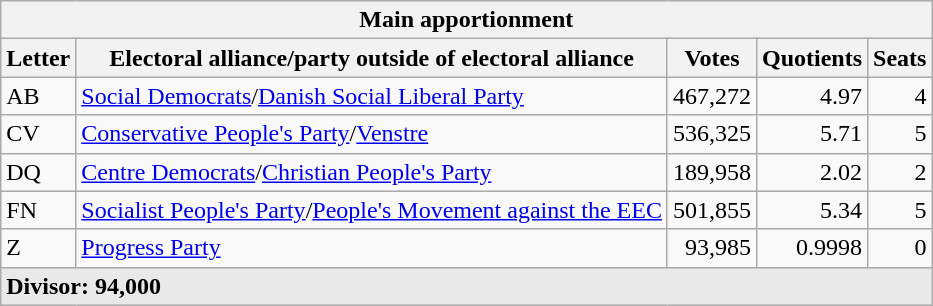<table class="wikitable">
<tr>
<th colspan="5">Main apportionment</th>
</tr>
<tr>
<th>Letter</th>
<th>Electoral alliance/party outside of electoral alliance</th>
<th>Votes</th>
<th>Quotients</th>
<th>Seats</th>
</tr>
<tr>
<td style="text-align:left;">AB</td>
<td style="text-align:left;"><a href='#'>Social Democrats</a>/<a href='#'>Danish Social Liberal Party</a></td>
<td style="text-align:right;">467,272</td>
<td style="text-align:right;">4.97</td>
<td style="text-align:right;">4</td>
</tr>
<tr>
<td style="text-align:left;">CV</td>
<td style="text-align:left;"><a href='#'>Conservative People's Party</a>/<a href='#'>Venstre</a></td>
<td style="text-align:right;">536,325</td>
<td style="text-align:right;">5.71</td>
<td style="text-align:right;">5</td>
</tr>
<tr>
<td style="text-align:left;">DQ</td>
<td style="text-align:left;"><a href='#'>Centre Democrats</a>/<a href='#'>Christian People's Party</a></td>
<td style="text-align:right;">189,958</td>
<td style="text-align:right;">2.02</td>
<td style="text-align:right;">2</td>
</tr>
<tr>
<td style="text-align:left;">FN</td>
<td style="text-align:left;"><a href='#'>Socialist People's Party</a>/<a href='#'>People's Movement against the EEC</a></td>
<td style="text-align:right;">501,855</td>
<td style="text-align:right;">5.34</td>
<td style="text-align:right;">5</td>
</tr>
<tr>
<td style="text-align:left;">Z</td>
<td style="text-align:left;"><a href='#'>Progress Party</a></td>
<td style="text-align:right;">93,985</td>
<td style="text-align:right;">0.9998</td>
<td style="text-align:right;">0</td>
</tr>
<tr style="background-color:#E9E9E9">
<td colspan="5" style="text-align:left;"><strong>Divisor: 94,000</strong></td>
</tr>
</table>
